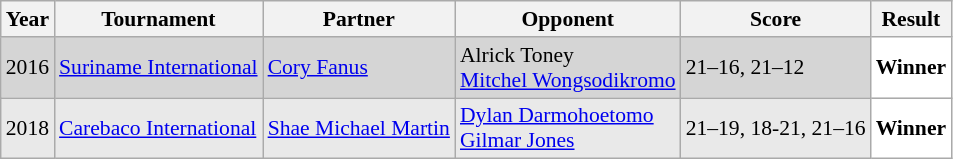<table class="sortable wikitable" style="font-size: 90%;">
<tr>
<th>Year</th>
<th>Tournament</th>
<th>Partner</th>
<th>Opponent</th>
<th>Score</th>
<th>Result</th>
</tr>
<tr style="background:#D5D5D5">
<td align="center">2016</td>
<td align="left"><a href='#'>Suriname International</a></td>
<td align="left"> <a href='#'>Cory Fanus</a></td>
<td align="left"> Alrick Toney<br> <a href='#'>Mitchel Wongsodikromo</a></td>
<td align="left">21–16, 21–12</td>
<td style="text-align:left; background:white"> <strong>Winner</strong></td>
</tr>
<tr style="background:#E9E9E9">
<td align="center">2018</td>
<td align="left"><a href='#'>Carebaco International</a></td>
<td align="left"> <a href='#'>Shae Michael Martin</a></td>
<td align="left"> <a href='#'>Dylan Darmohoetomo</a><br> <a href='#'>Gilmar Jones</a></td>
<td align="left">21–19, 18-21, 21–16</td>
<td style="text-align:left; background:white"> <strong>Winner</strong></td>
</tr>
</table>
